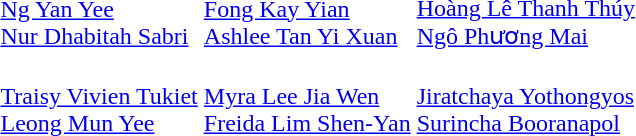<table>
<tr>
<td><br></td>
<td></td>
<td></td>
<td></td>
</tr>
<tr>
<td><br></td>
<td></td>
<td></td>
<td></td>
</tr>
<tr>
<td><br></td>
<td> <br> <a href='#'>Ng Yan Yee</a> <br> <a href='#'>Nur Dhabitah Sabri</a></td>
<td> <br> <a href='#'>Fong Kay Yian</a> <br> <a href='#'>Ashlee Tan Yi Xuan</a></td>
<td> <br> <a href='#'>Hoàng Lê Thanh Thúy</a> <br> <a href='#'>Ngô Phương Mai</a></td>
</tr>
<tr>
<td><br></td>
<td> <br> <a href='#'>Traisy Vivien Tukiet</a> <br> <a href='#'>Leong Mun Yee</a></td>
<td> <br> <a href='#'>Myra Lee Jia Wen</a> <br> <a href='#'>Freida Lim Shen-Yan</a></td>
<td> <br> <a href='#'>Jiratchaya Yothongyos</a> <br> <a href='#'>Surincha Booranapol</a></td>
</tr>
</table>
